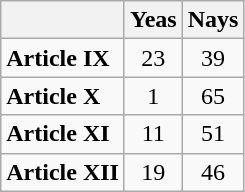<table class="wikitable">
<tr>
<th></th>
<th>Yeas</th>
<th>Nays</th>
</tr>
<tr>
<td><strong>Article IX</strong></td>
<td align="center">23</td>
<td align="center">39</td>
</tr>
<tr>
<td><strong>Article X</strong></td>
<td align="center">1</td>
<td align="center">65</td>
</tr>
<tr>
<td><strong>Article XI</strong></td>
<td align="center">11</td>
<td align="center">51</td>
</tr>
<tr>
<td><strong>Article XII</strong></td>
<td align="center">19</td>
<td align="center">46</td>
</tr>
</table>
